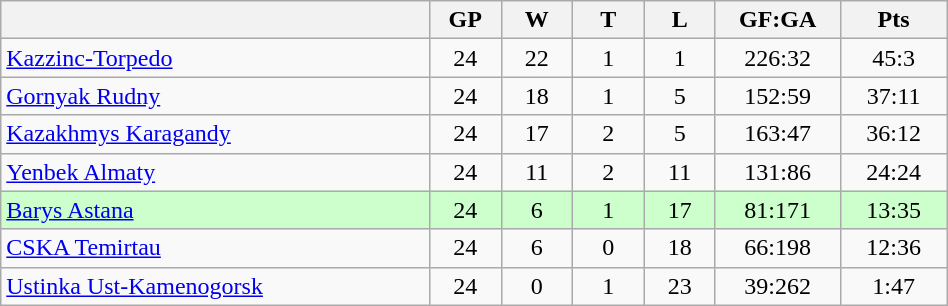<table class="wikitable" width="50%">
<tr>
<th width="30%" bgcolor="#e0e0e0"></th>
<th width="5%" bgcolor="#e0e0e0">GP</th>
<th width="5%" bgcolor="#e0e0e0">W</th>
<th width="5%" bgcolor="#e0e0e0">T</th>
<th width="5%" bgcolor="#e0e0e0">L</th>
<th width="7.5%" bgcolor="#e0e0e0">GF:GA</th>
<th width="7.5%" bgcolor="#e0e0e0">Pts</th>
</tr>
<tr align="center">
<td align="left"><a href='#'>Kazzinc-Torpedo</a></td>
<td>24</td>
<td>22</td>
<td>1</td>
<td>1</td>
<td>226:32</td>
<td>45:3</td>
</tr>
<tr align="center">
<td align="left"><a href='#'>Gornyak Rudny</a></td>
<td>24</td>
<td>18</td>
<td>1</td>
<td>5</td>
<td>152:59</td>
<td>37:11</td>
</tr>
<tr align="center">
<td align="left"><a href='#'>Kazakhmys Karagandy</a></td>
<td>24</td>
<td>17</td>
<td>2</td>
<td>5</td>
<td>163:47</td>
<td>36:12</td>
</tr>
<tr align="center">
<td align="left"><a href='#'>Yenbek Almaty</a></td>
<td>24</td>
<td>11</td>
<td>2</td>
<td>11</td>
<td>131:86</td>
<td>24:24</td>
</tr>
<tr align="center" bgcolor="#CCFFCC">
<td align="left"><a href='#'>Barys Astana</a></td>
<td>24</td>
<td>6</td>
<td>1</td>
<td>17</td>
<td>81:171</td>
<td>13:35</td>
</tr>
<tr align="center">
<td align="left"><a href='#'>CSKA Temirtau</a></td>
<td>24</td>
<td>6</td>
<td>0</td>
<td>18</td>
<td>66:198</td>
<td>12:36</td>
</tr>
<tr align="center">
<td align="left"><a href='#'>Ustinka Ust-Kamenogorsk</a></td>
<td>24</td>
<td>0</td>
<td>1</td>
<td>23</td>
<td>39:262</td>
<td>1:47</td>
</tr>
</table>
